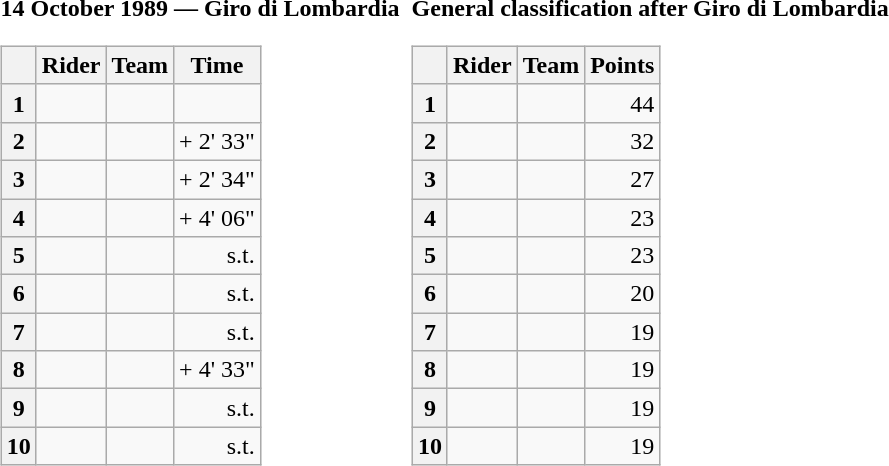<table>
<tr>
<td><strong>14 October 1989 — Giro di Lombardia </strong><br><table class="wikitable">
<tr>
<th></th>
<th>Rider</th>
<th>Team</th>
<th>Time</th>
</tr>
<tr>
<th>1</th>
<td></td>
<td></td>
<td align="right"></td>
</tr>
<tr>
<th>2</th>
<td></td>
<td></td>
<td align="right">+ 2' 33"</td>
</tr>
<tr>
<th>3</th>
<td></td>
<td></td>
<td align="right">+ 2' 34"</td>
</tr>
<tr>
<th>4</th>
<td></td>
<td></td>
<td align="right">+ 4' 06"</td>
</tr>
<tr>
<th>5</th>
<td></td>
<td></td>
<td align="right">s.t.</td>
</tr>
<tr>
<th>6</th>
<td></td>
<td></td>
<td align="right">s.t.</td>
</tr>
<tr>
<th>7</th>
<td></td>
<td></td>
<td align="right">s.t.</td>
</tr>
<tr>
<th>8</th>
<td></td>
<td></td>
<td align="right">+ 4' 33"</td>
</tr>
<tr>
<th>9</th>
<td></td>
<td></td>
<td align="right">s.t.</td>
</tr>
<tr>
<th>10</th>
<td></td>
<td></td>
<td align="right">s.t.</td>
</tr>
</table>
</td>
<td></td>
<td><strong>General classification after Giro di Lombardia</strong><br><table class="wikitable">
<tr>
<th></th>
<th>Rider</th>
<th>Team</th>
<th>Points</th>
</tr>
<tr>
<th>1</th>
<td> </td>
<td></td>
<td align="right">44</td>
</tr>
<tr>
<th>2</th>
<td></td>
<td></td>
<td align="right">32</td>
</tr>
<tr>
<th>3</th>
<td></td>
<td></td>
<td align="right">27</td>
</tr>
<tr>
<th>4</th>
<td></td>
<td></td>
<td align="right">23</td>
</tr>
<tr>
<th>5</th>
<td></td>
<td></td>
<td align="right">23</td>
</tr>
<tr>
<th>6</th>
<td></td>
<td></td>
<td align="right">20</td>
</tr>
<tr>
<th>7</th>
<td></td>
<td></td>
<td align="right">19</td>
</tr>
<tr>
<th>8</th>
<td></td>
<td></td>
<td align="right">19</td>
</tr>
<tr>
<th>9</th>
<td></td>
<td></td>
<td align="right">19</td>
</tr>
<tr>
<th>10</th>
<td></td>
<td></td>
<td align="right">19</td>
</tr>
</table>
</td>
</tr>
</table>
